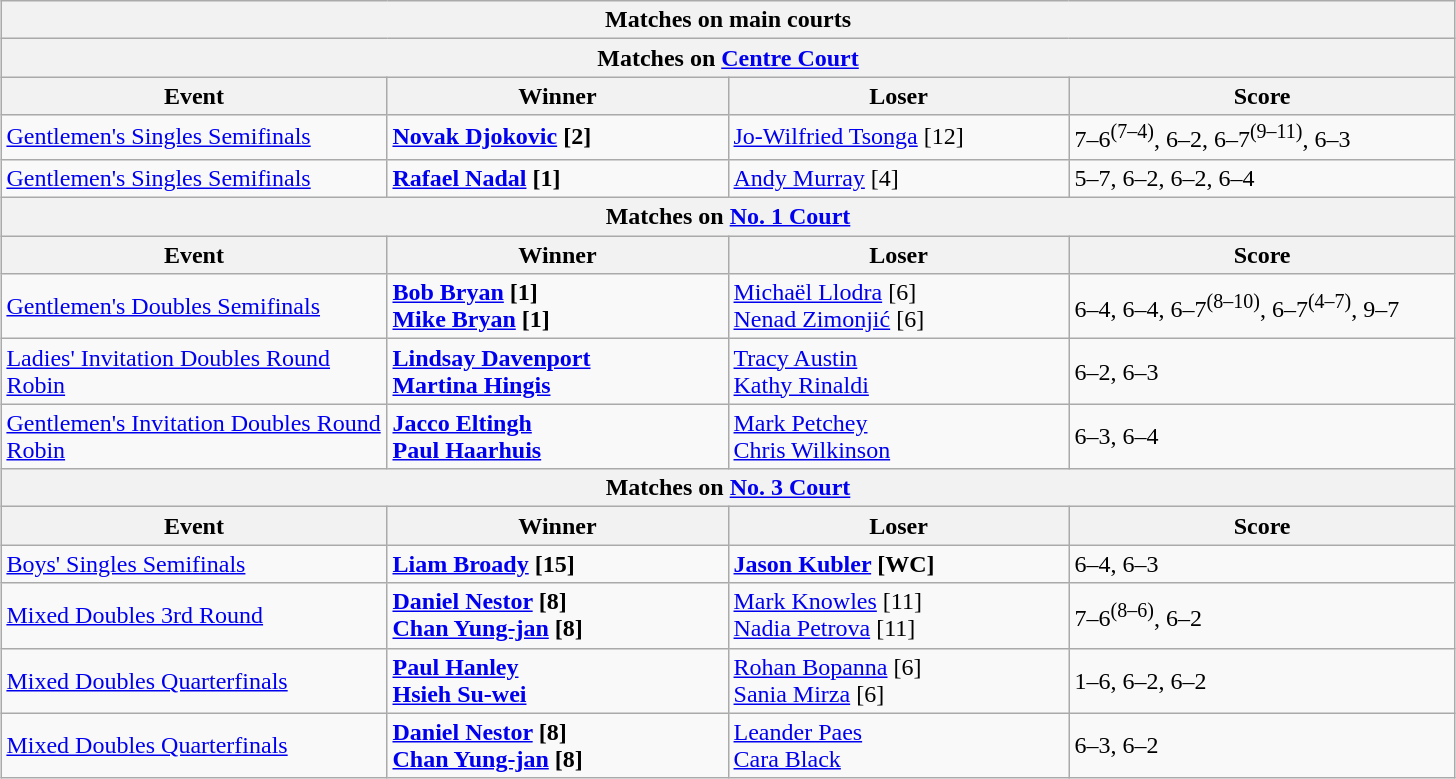<table class="wikitable collapsible uncollapsed" style="margin:auto;">
<tr>
<th colspan="4" style="white-space:nowrap;">Matches on main courts</th>
</tr>
<tr>
<th colspan="4">Matches on <a href='#'>Centre Court</a></th>
</tr>
<tr>
<th width=220>Event</th>
<th width=220>Winner</th>
<th width=220>Loser</th>
<th width=250>Score</th>
</tr>
<tr>
<td><a href='#'>Gentlemen's Singles Semifinals</a></td>
<td> <strong><a href='#'>Novak Djokovic</a> [2]</strong></td>
<td> <a href='#'>Jo-Wilfried Tsonga</a> [12]</td>
<td>7–6<sup>(7–4)</sup>, 6–2, 6–7<sup>(9–11)</sup>, 6–3</td>
</tr>
<tr>
<td><a href='#'>Gentlemen's Singles Semifinals</a></td>
<td> <strong><a href='#'>Rafael Nadal</a> [1]</strong></td>
<td> <a href='#'>Andy Murray</a> [4]</td>
<td>5–7, 6–2, 6–2, 6–4</td>
</tr>
<tr>
<th colspan="4">Matches on <a href='#'>No. 1 Court</a></th>
</tr>
<tr>
<th width=220>Event</th>
<th width=220>Winner</th>
<th width=220>Loser</th>
<th width=250>Score</th>
</tr>
<tr>
<td><a href='#'>Gentlemen's Doubles Semifinals</a></td>
<td> <strong><a href='#'>Bob Bryan</a> [1]</strong><br> <strong><a href='#'>Mike Bryan</a> [1]</strong></td>
<td> <a href='#'>Michaël Llodra</a> [6]<br> <a href='#'>Nenad Zimonjić</a> [6]</td>
<td>6–4, 6–4, 6–7<sup>(8–10)</sup>, 6–7<sup>(4–7)</sup>, 9–7</td>
</tr>
<tr>
<td><a href='#'>Ladies' Invitation Doubles Round Robin</a></td>
<td> <strong><a href='#'>Lindsay Davenport</a></strong><br> <strong><a href='#'>Martina Hingis</a></strong></td>
<td> <a href='#'>Tracy Austin</a><br> <a href='#'>Kathy Rinaldi</a></td>
<td>6–2, 6–3</td>
</tr>
<tr>
<td><a href='#'>Gentlemen's Invitation Doubles Round Robin</a></td>
<td> <strong><a href='#'>Jacco Eltingh</a></strong><br> <strong><a href='#'>Paul Haarhuis</a></strong></td>
<td> <a href='#'>Mark Petchey</a><br> <a href='#'>Chris Wilkinson</a></td>
<td>6–3, 6–4</td>
</tr>
<tr>
<th colspan="4">Matches on <a href='#'>No. 3 Court</a></th>
</tr>
<tr>
<th width=250>Event</th>
<th width=220>Winner</th>
<th width=220>Loser</th>
<th width=220>Score</th>
</tr>
<tr>
<td><a href='#'>Boys' Singles Semifinals</a></td>
<td> <strong><a href='#'>Liam Broady</a> [15]</strong></td>
<td> <strong><a href='#'>Jason Kubler</a> [WC]</strong></td>
<td>6–4, 6–3</td>
</tr>
<tr>
<td><a href='#'>Mixed Doubles 3rd Round</a></td>
<td> <strong><a href='#'>Daniel Nestor</a> [8]</strong><br> <strong><a href='#'>Chan Yung-jan</a> [8]</strong></td>
<td> <a href='#'>Mark Knowles</a> [11]<br> <a href='#'>Nadia Petrova</a> [11]</td>
<td>7–6<sup>(8–6)</sup>, 6–2</td>
</tr>
<tr>
<td><a href='#'>Mixed Doubles Quarterfinals</a></td>
<td> <strong><a href='#'>Paul Hanley</a></strong><br> <strong><a href='#'>Hsieh Su-wei</a></strong></td>
<td> <a href='#'>Rohan Bopanna</a> [6]<br> <a href='#'>Sania Mirza</a> [6]</td>
<td>1–6, 6–2, 6–2</td>
</tr>
<tr>
<td><a href='#'>Mixed Doubles Quarterfinals</a></td>
<td> <strong><a href='#'>Daniel Nestor</a> [8]</strong><br> <strong><a href='#'>Chan Yung-jan</a> [8]</strong></td>
<td> <a href='#'>Leander Paes</a><br> <a href='#'>Cara Black</a></td>
<td>6–3, 6–2</td>
</tr>
</table>
